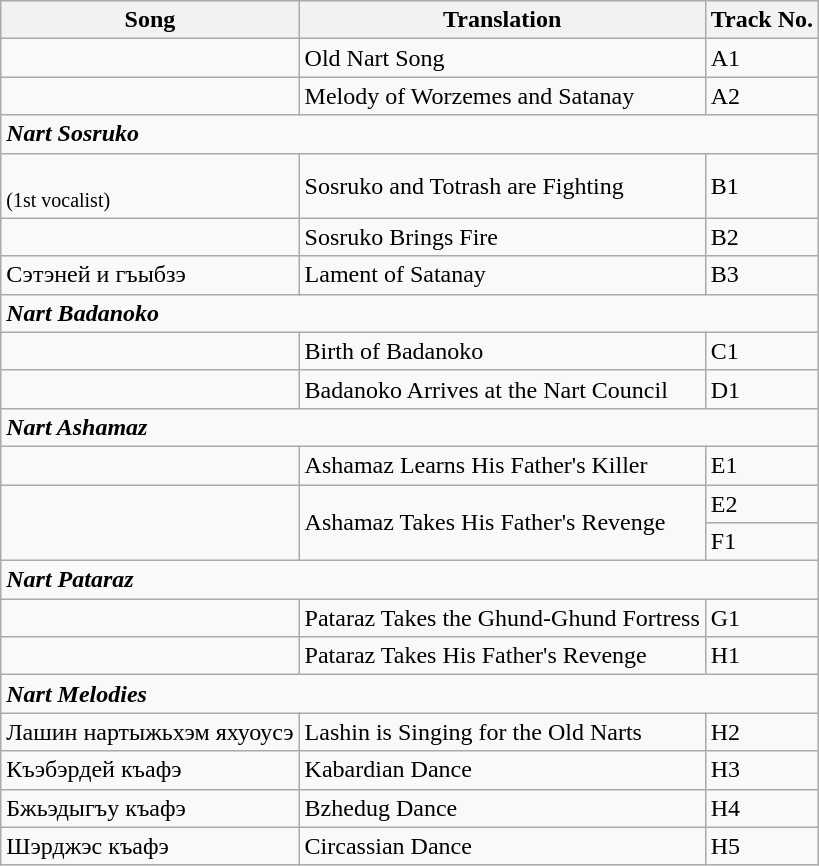<table class="wikitable">
<tr>
<th>Song</th>
<th>Translation</th>
<th>Track No.</th>
</tr>
<tr>
<td></td>
<td>Old Nart Song</td>
<td>A1</td>
</tr>
<tr>
<td></td>
<td>Melody of Worzemes and Satanay</td>
<td>A2</td>
</tr>
<tr>
<td colspan="3"><strong><em>Nart Sosruko</em></strong></td>
</tr>
<tr>
<td><br><small>(1st vocalist)</small></td>
<td>Sosruko and Totrash are Fighting</td>
<td>B1</td>
</tr>
<tr>
<td></td>
<td>Sosruko Brings Fire</td>
<td>B2</td>
</tr>
<tr>
<td>Сэтэней и гъыбзэ</td>
<td>Lament of Satanay</td>
<td>B3</td>
</tr>
<tr>
<td colspan="3"><strong><em>Nart Badanoko</em></strong></td>
</tr>
<tr>
<td></td>
<td>Birth of Badanoko</td>
<td>C1</td>
</tr>
<tr>
<td></td>
<td>Badanoko Arrives at the Nart Council</td>
<td>D1</td>
</tr>
<tr>
<td colspan="3"><strong><em>Nart Ashamaz</em></strong></td>
</tr>
<tr>
<td></td>
<td>Ashamaz Learns His Father's Killer</td>
<td>E1</td>
</tr>
<tr>
<td rowspan="2"></td>
<td rowspan="2">Ashamaz Takes His Father's Revenge</td>
<td>E2</td>
</tr>
<tr>
<td>F1</td>
</tr>
<tr>
<td colspan="3"><strong><em>Nart Pataraz</em></strong></td>
</tr>
<tr>
<td></td>
<td>Pataraz Takes the Ghund-Ghund Fortress</td>
<td>G1</td>
</tr>
<tr>
<td></td>
<td>Pataraz Takes His Father's Revenge</td>
<td>H1</td>
</tr>
<tr>
<td colspan="3"><strong><em>Nart Melodies</em></strong></td>
</tr>
<tr>
<td>Лашин нартыжьхэм яхуоусэ</td>
<td>Lashin is Singing for the Old Narts</td>
<td>H2</td>
</tr>
<tr>
<td>Къэбэрдей къафэ</td>
<td>Kabardian Dance</td>
<td>H3</td>
</tr>
<tr>
<td>Бжьэдыгъу къафэ</td>
<td>Bzhedug Dance</td>
<td>H4</td>
</tr>
<tr>
<td>Шэрджэс къафэ</td>
<td>Circassian Dance</td>
<td>H5</td>
</tr>
</table>
